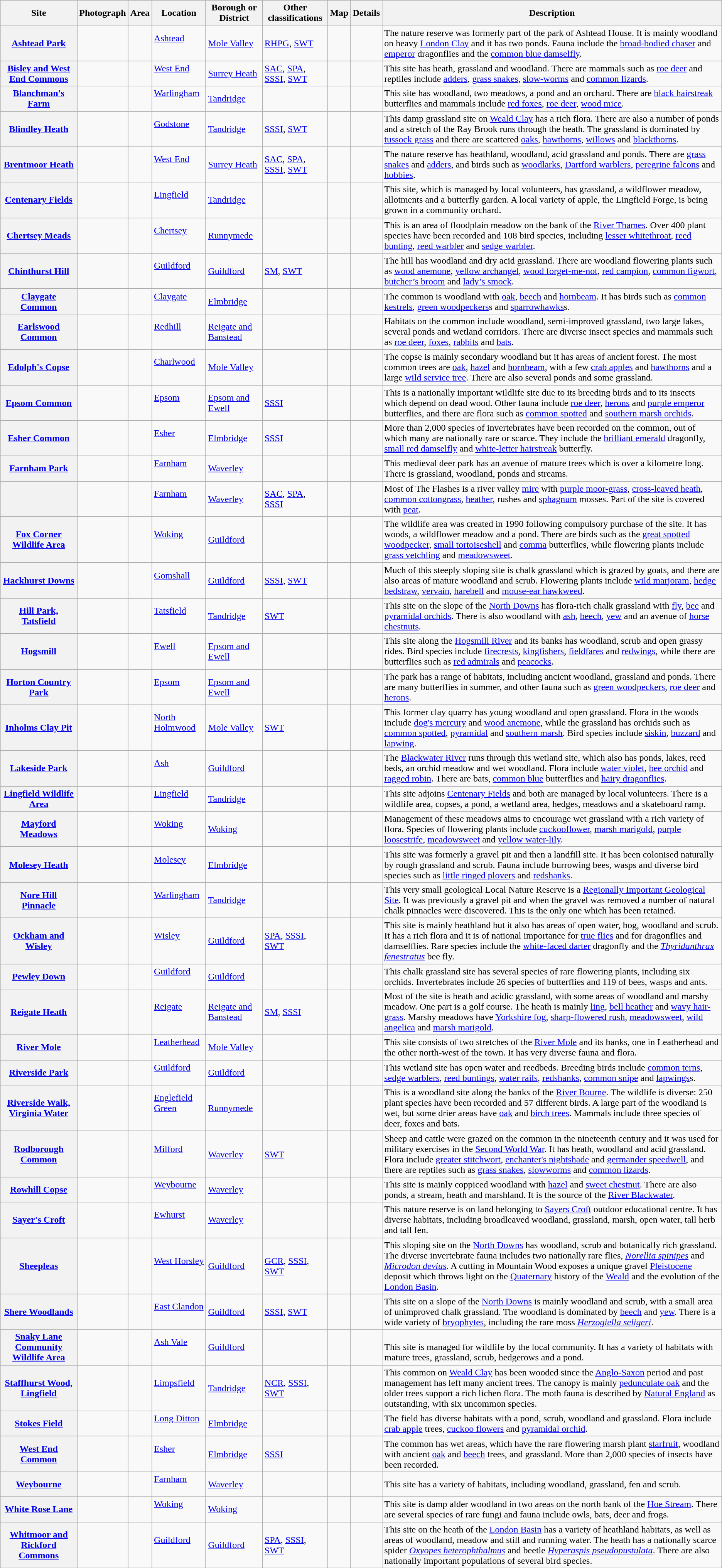<table class="wikitable sortable plainrowheaders">
<tr>
<th scope="col">Site</th>
<th scope="col" class="unsortable">Photograph</th>
<th scope="col" data-sort-type="number">Area</th>
<th scope="col">Location</th>
<th scope="col">Borough or District</th>
<th scope="col">Other classifications</th>
<th scope="col" class="unsortable">Map</th>
<th scope="col" class="unsortable">Details</th>
<th scope="col" class="unsortable">Description</th>
</tr>
<tr>
<th scope="row"><a href='#'>Ashtead Park</a></th>
<td></td>
<td><small> </small></td>
<td><a href='#'>Ashtead</a><br> <br> </td>
<td><a href='#'>Mole Valley</a></td>
<td><a href='#'>RHPG</a>, <a href='#'>SWT</a></td>
<td></td>
<td></td>
<td>The nature reserve was formerly part of the park of Ashtead House. It is mainly woodland on heavy <a href='#'>London Clay</a> and it has two ponds. Fauna include the <a href='#'>broad-bodied chaser</a> and <a href='#'>emperor</a> dragonflies and the <a href='#'>common blue damselfly</a>.</td>
</tr>
<tr>
<th scope="row"><a href='#'>Bisley and West End Commons</a></th>
<td></td>
<td><small> </small></td>
<td><a href='#'>West End</a><br> <br> </td>
<td><a href='#'>Surrey Heath</a></td>
<td><a href='#'>SAC</a>, <a href='#'>SPA</a>, <a href='#'>SSSI</a>, <a href='#'>SWT</a></td>
<td></td>
<td></td>
<td>This site has heath, grassland and woodland. There are mammals such as <a href='#'>roe deer</a> and reptiles include <a href='#'>adders</a>, <a href='#'>grass snakes</a>, <a href='#'>slow-worms</a> and <a href='#'>common lizards</a>.</td>
</tr>
<tr>
<th scope="row"><a href='#'>Blanchman's Farm</a></th>
<td></td>
<td><small> </small></td>
<td><a href='#'>Warlingham</a><br> <br> </td>
<td><a href='#'>Tandridge</a></td>
<td></td>
<td></td>
<td></td>
<td>This site has woodland, two meadows, a pond and an orchard. There are <a href='#'>black hairstreak</a> butterflies and mammals include <a href='#'>red foxes</a>, <a href='#'>roe deer</a>, <a href='#'>wood mice</a>.</td>
</tr>
<tr>
<th scope="row"><a href='#'>Blindley Heath</a></th>
<td></td>
<td><small> </small></td>
<td><a href='#'>Godstone</a><br> <br> </td>
<td><a href='#'>Tandridge</a></td>
<td><a href='#'>SSSI</a>, <a href='#'>SWT</a></td>
<td></td>
<td></td>
<td>This damp grassland site on <a href='#'>Weald Clay</a> has a rich flora. There are also a number of ponds and a stretch of the Ray Brook runs through the heath. The grassland is dominated by <a href='#'>tussock grass</a> and there are scattered <a href='#'>oaks</a>, <a href='#'>hawthorns</a>, <a href='#'>willows</a> and <a href='#'>blackthorns</a>.</td>
</tr>
<tr>
<th scope="row"><a href='#'>Brentmoor Heath</a></th>
<td></td>
<td><small> </small></td>
<td><a href='#'>West End</a><br> <br> </td>
<td><a href='#'>Surrey Heath</a></td>
<td><a href='#'>SAC</a>, <a href='#'>SPA</a>, <a href='#'>SSSI</a>, <a href='#'>SWT</a></td>
<td></td>
<td></td>
<td>The nature reserve has heathland, woodland, acid grassland and ponds. There are <a href='#'>grass snakes</a> and <a href='#'>adders</a>, and  birds such as <a href='#'>woodlarks</a>, <a href='#'>Dartford warblers</a>, <a href='#'>peregrine falcons</a> and <a href='#'>hobbies</a>.</td>
</tr>
<tr>
<th scope="row"><a href='#'>Centenary Fields</a></th>
<td></td>
<td><small> </small></td>
<td><a href='#'>Lingfield</a><br> <br> </td>
<td><a href='#'>Tandridge</a></td>
<td></td>
<td></td>
<td></td>
<td>This site, which is managed by local volunteers, has grassland, a wildflower meadow, allotments and a butterfly garden. A local variety of apple, the Lingfield Forge, is being grown in a community orchard.</td>
</tr>
<tr>
<th scope="row"><a href='#'>Chertsey Meads</a></th>
<td></td>
<td><small> </small></td>
<td><a href='#'>Chertsey</a><br> <br> </td>
<td><a href='#'>Runnymede</a></td>
<td></td>
<td></td>
<td></td>
<td>This is an area of floodplain meadow on the bank of the <a href='#'>River Thames</a>. Over 400 plant species have been recorded and 108 bird species, including <a href='#'>lesser whitethroat</a>, <a href='#'>reed bunting</a>, <a href='#'>reed warbler</a> and <a href='#'>sedge warbler</a>.</td>
</tr>
<tr>
<th scope="row"><a href='#'>Chinthurst Hill</a></th>
<td></td>
<td><small> </small></td>
<td><a href='#'>Guildford</a><br> <br> </td>
<td><a href='#'>Guildford</a></td>
<td><a href='#'>SM</a>, <a href='#'>SWT</a></td>
<td></td>
<td></td>
<td>The hill has woodland and dry acid grassland. There are woodland flowering plants such as <a href='#'>wood anemone</a>, <a href='#'>yellow archangel</a>, <a href='#'>wood forget-me-not</a>, <a href='#'>red campion</a>, <a href='#'>common figwort</a>, <a href='#'>butcher’s broom</a> and <a href='#'>lady’s smock</a>.</td>
</tr>
<tr>
<th scope="row"><a href='#'>Claygate Common</a></th>
<td></td>
<td><small> </small></td>
<td><a href='#'>Claygate</a><br> <br> </td>
<td><a href='#'>Elmbridge</a></td>
<td></td>
<td></td>
<td></td>
<td>The common is woodland with <a href='#'>oak</a>, <a href='#'>beech</a> and <a href='#'>hornbeam</a>. It has birds such as <a href='#'>common kestrels</a>, <a href='#'>green woodpeckers</a>s and <a href='#'>sparrowhawks</a>s.</td>
</tr>
<tr>
<th scope="row"><a href='#'>Earlswood Common</a></th>
<td></td>
<td><small> </small></td>
<td><a href='#'>Redhill</a><br> <br> </td>
<td><a href='#'>Reigate and Banstead</a></td>
<td></td>
<td></td>
<td></td>
<td>Habitats on the common include woodland, semi-improved grassland, two large lakes, several ponds and wetland corridors. There are diverse insect species and mammals such as <a href='#'>roe deer</a>, <a href='#'>foxes</a>, <a href='#'>rabbits</a> and <a href='#'>bats</a>.</td>
</tr>
<tr>
<th scope="row"><a href='#'>Edolph's Copse</a></th>
<td></td>
<td><small> </small></td>
<td><a href='#'>Charlwood</a><br> <br> </td>
<td><a href='#'>Mole Valley</a></td>
<td></td>
<td></td>
<td></td>
<td>The copse is mainly secondary woodland but it has areas of ancient forest. The most common trees are <a href='#'>oak</a>, <a href='#'>hazel</a> and <a href='#'>hornbeam</a>, with a few <a href='#'>crab apples</a> and <a href='#'>hawthorns</a> and a large <a href='#'>wild service tree</a>.  There are also several ponds and some grassland.</td>
</tr>
<tr>
<th scope="row"><a href='#'>Epsom Common</a></th>
<td></td>
<td><small> </small></td>
<td><a href='#'>Epsom</a><br> <br> </td>
<td><a href='#'>Epsom and Ewell</a></td>
<td><a href='#'>SSSI</a></td>
<td></td>
<td></td>
<td>This is a nationally important wildlife site due to its breeding birds and to its insects which depend on dead wood. Other fauna include <a href='#'>roe deer</a>, <a href='#'>herons</a> and <a href='#'>purple emperor</a> butterflies, and there are flora such as <a href='#'>common spotted</a> and <a href='#'>southern marsh orchids</a>.</td>
</tr>
<tr>
<th scope="row"><a href='#'>Esher Common</a></th>
<td></td>
<td><small> </small></td>
<td><a href='#'>Esher</a><br> <br> </td>
<td><a href='#'>Elmbridge</a></td>
<td><a href='#'>SSSI</a></td>
<td></td>
<td></td>
<td>More than 2,000 species of invertebrates have been recorded on the common, out of which many are nationally rare or scarce. They include the  <a href='#'>brilliant emerald</a> dragonfly, <a href='#'>small red damselfly</a> and <a href='#'>white-letter hairstreak</a> butterfly.</td>
</tr>
<tr>
<th scope="row"><a href='#'>Farnham Park</a></th>
<td></td>
<td><small> </small></td>
<td><a href='#'>Farnham</a><br> <br> </td>
<td><a href='#'>Waverley</a></td>
<td></td>
<td></td>
<td></td>
<td>This medieval deer park has an avenue of mature trees which is over a kilometre long. There is grassland, woodland, ponds and streams.</td>
</tr>
<tr>
<th scope="row"></th>
<td></td>
<td><small> </small></td>
<td><a href='#'>Farnham</a><br> <br> </td>
<td><a href='#'>Waverley</a></td>
<td><a href='#'>SAC</a>, <a href='#'>SPA</a>,  <a href='#'>SSSI</a></td>
<td></td>
<td></td>
<td>Most of The Flashes is a river valley <a href='#'>mire</a> with <a href='#'>purple moor-grass</a>, <a href='#'>cross-leaved heath</a>, <a href='#'>common cottongrass</a>, <a href='#'>heather</a>, rushes and <a href='#'>sphagnum</a> mosses. Part of the site is covered with <a href='#'>peat</a>.</td>
</tr>
<tr>
<th scope="row"><a href='#'>Fox Corner Wildlife Area</a></th>
<td></td>
<td><small> </small></td>
<td><a href='#'>Woking</a><br> <br> </td>
<td><a href='#'>Guildford</a></td>
<td></td>
<td></td>
<td></td>
<td>The wildlife area was created in 1990 following compulsory purchase of the site. It has woods, a wildflower meadow and a pond. There are birds such as the <a href='#'>great spotted woodpecker</a>, <a href='#'>small tortoiseshell</a> and <a href='#'>comma</a> butterflies, while flowering plants include <a href='#'>grass vetchling</a> and <a href='#'>meadowsweet</a>.</td>
</tr>
<tr>
<th scope="row"><a href='#'>Hackhurst Downs</a></th>
<td></td>
<td><small> </small></td>
<td><a href='#'>Gomshall</a><br> <br> </td>
<td><a href='#'>Guildford</a></td>
<td><a href='#'>SSSI</a>, <a href='#'>SWT</a></td>
<td></td>
<td></td>
<td>Much of this steeply sloping site is chalk grassland which is grazed by goats, and there are also areas of mature woodland and scrub. Flowering plants include <a href='#'>wild marjoram</a>, <a href='#'>hedge bedstraw</a>, <a href='#'>vervain</a>, <a href='#'>harebell</a> and <a href='#'>mouse-ear hawkweed</a>.</td>
</tr>
<tr>
<th scope="row"><a href='#'>Hill Park, Tatsfield</a></th>
<td></td>
<td><small> </small></td>
<td><a href='#'>Tatsfield</a><br> <br> </td>
<td><a href='#'>Tandridge</a></td>
<td><a href='#'>SWT</a></td>
<td></td>
<td></td>
<td>This site on the slope of the <a href='#'>North Downs</a> has flora-rich chalk grassland with <a href='#'>fly</a>, <a href='#'>bee</a> and <a href='#'>pyramidal orchids</a>. There is also woodland with <a href='#'>ash</a>, <a href='#'>beech</a>, <a href='#'>yew</a> and an avenue of <a href='#'>horse chestnuts</a>.</td>
</tr>
<tr>
<th scope="row"><a href='#'>Hogsmill</a></th>
<td></td>
<td><small> </small></td>
<td><a href='#'>Ewell</a><br> <br> </td>
<td><a href='#'>Epsom and Ewell</a></td>
<td></td>
<td></td>
<td></td>
<td>This site along the <a href='#'>Hogsmill River</a> and its banks has woodland, scrub and open grassy rides. Bird species include <a href='#'>firecrests</a>, <a href='#'>kingfishers</a>, <a href='#'>fieldfares</a> and <a href='#'>redwings</a>, while there are butterflies such as <a href='#'>red admirals</a> and <a href='#'>peacocks</a>.</td>
</tr>
<tr>
<th scope="row"><a href='#'>Horton Country Park</a></th>
<td></td>
<td><small> </small></td>
<td><a href='#'>Epsom</a><br> <br> </td>
<td><a href='#'>Epsom and Ewell</a></td>
<td></td>
<td></td>
<td></td>
<td>The park has a range of habitats, including ancient woodland, grassland and ponds. There are many butterflies in summer, and other fauna such as <a href='#'>green woodpeckers</a>, <a href='#'>roe deer</a> and <a href='#'>herons</a>.</td>
</tr>
<tr>
<th scope="row"><a href='#'>Inholms Clay Pit</a></th>
<td></td>
<td><small> </small></td>
<td><a href='#'>North Holmwood</a><br> <br> </td>
<td><a href='#'>Mole Valley</a></td>
<td><a href='#'>SWT</a></td>
<td></td>
<td></td>
<td>This former clay quarry has young woodland and open grassland. Flora in the woods include <a href='#'>dog's mercury</a> and <a href='#'>wood anemone</a>, while the grassland has orchids such as <a href='#'>common spotted</a>, <a href='#'>pyramidal</a> and <a href='#'>southern marsh</a>. Bird species include <a href='#'>siskin</a>, <a href='#'>buzzard</a> and <a href='#'>lapwing</a>.</td>
</tr>
<tr>
<th scope="row"><a href='#'>Lakeside Park</a></th>
<td></td>
<td><small> </small></td>
<td><a href='#'>Ash</a><br> <br> </td>
<td><a href='#'>Guildford</a></td>
<td></td>
<td></td>
<td></td>
<td>The <a href='#'>Blackwater River</a> runs through this wetland site, which also has ponds, lakes, reed beds, an orchid meadow and wet woodland. Flora include <a href='#'>water violet</a>, <a href='#'>bee orchid</a> and <a href='#'>ragged robin</a>. There are bats, <a href='#'>common blue</a> butterflies and <a href='#'>hairy dragonflies</a>.</td>
</tr>
<tr>
<th scope="row"><a href='#'>Lingfield Wildlife Area</a></th>
<td></td>
<td><small> </small></td>
<td><a href='#'>Lingfield</a><br> <br> </td>
<td><a href='#'>Tandridge</a></td>
<td></td>
<td></td>
<td></td>
<td>This site adjoins <a href='#'>Centenary Fields</a> and both are managed by local volunteers. There is a wildlife area, copses, a pond, a wetland area, hedges, meadows and a skateboard ramp.</td>
</tr>
<tr>
<th scope="row"><a href='#'>Mayford Meadows</a></th>
<td></td>
<td><small> </small></td>
<td><a href='#'>Woking</a><br> <br> </td>
<td><a href='#'>Woking</a></td>
<td></td>
<td></td>
<td></td>
<td>Management of these meadows aims to encourage wet grassland with a rich variety of flora. Species of flowering plants include <a href='#'>cuckooflower</a>, <a href='#'>marsh marigold</a>, <a href='#'>purple loosestrife</a>, <a href='#'>meadowsweet</a> and <a href='#'>yellow water-lily</a>.</td>
</tr>
<tr>
<th scope="row"><a href='#'>Molesey Heath</a></th>
<td></td>
<td><small> </small></td>
<td><a href='#'>Molesey</a><br> <br> </td>
<td><a href='#'>Elmbridge</a></td>
<td></td>
<td></td>
<td></td>
<td>This site was formerly a gravel pit and then a landfill site. It has been colonised naturally by rough grassland and scrub. Fauna include burrowing bees, wasps and diverse bird species such as <a href='#'>little ringed plovers</a> and <a href='#'>redshanks</a>.</td>
</tr>
<tr>
<th scope="row"><a href='#'>Nore Hill Pinnacle</a></th>
<td></td>
<td><small> </small></td>
<td><a href='#'>Warlingham</a><br> <br> </td>
<td><a href='#'>Tandridge</a></td>
<td></td>
<td></td>
<td></td>
<td>This very small geological Local Nature Reserve is a <a href='#'>Regionally Important Geological Site</a>. It was previously a gravel pit and when the gravel was removed a number of natural chalk pinnacles were discovered. This is the only one which has been retained.</td>
</tr>
<tr>
<th scope="row"><a href='#'>Ockham and Wisley</a></th>
<td></td>
<td><small> </small></td>
<td><a href='#'>Wisley</a><br> <br> </td>
<td><a href='#'>Guildford</a></td>
<td><a href='#'>SPA</a>,  <a href='#'>SSSI</a>, <a href='#'>SWT</a></td>
<td></td>
<td></td>
<td>This site is mainly heathland but it also has areas of open water, bog, woodland and scrub. It has a rich flora and it is of national importance for <a href='#'>true flies</a> and for dragonflies and damselflies. Rare species include the <a href='#'>white-faced darter</a> dragonfly and the <em><a href='#'>Thyridanthrax fenestratus</a></em> bee fly.</td>
</tr>
<tr>
<th scope="row"><a href='#'>Pewley Down</a></th>
<td></td>
<td><small> </small></td>
<td><a href='#'>Guildford</a><br> <br> </td>
<td><a href='#'>Guildford</a></td>
<td></td>
<td></td>
<td></td>
<td>This chalk grassland site has several species of rare flowering plants, including six orchids. Invertebrates include 26 species of butterflies and 119 of bees, wasps and ants.</td>
</tr>
<tr>
<th scope="row"><a href='#'>Reigate Heath</a></th>
<td></td>
<td><small> </small></td>
<td><a href='#'>Reigate</a><br> <br> </td>
<td><a href='#'>Reigate and Banstead</a></td>
<td><a href='#'>SM</a>, <a href='#'>SSSI</a></td>
<td></td>
<td></td>
<td>Most of the site is heath and acidic grassland, with some areas of woodland and marshy meadow. One part is a golf course. The heath is mainly <a href='#'>ling</a>, <a href='#'>bell heather</a> and <a href='#'>wavy hair-grass</a>. Marshy meadows have <a href='#'>Yorkshire fog</a>, <a href='#'>sharp-flowered rush</a>, <a href='#'>meadowsweet</a>, <a href='#'>wild angelica</a> and <a href='#'>marsh marigold</a>.</td>
</tr>
<tr>
<th scope="row"><a href='#'>River Mole</a></th>
<td></td>
<td><small> </small></td>
<td><a href='#'>Leatherhead</a><br> <br> </td>
<td><a href='#'>Mole Valley</a></td>
<td></td>
<td></td>
<td></td>
<td>This site consists of two stretches of the <a href='#'>River Mole</a> and its banks, one in Leatherhead and the other north-west of the town. It has very diverse fauna and flora.</td>
</tr>
<tr>
<th scope="row"><a href='#'>Riverside Park</a></th>
<td></td>
<td><small> </small></td>
<td><a href='#'>Guildford</a><br> <br> </td>
<td><a href='#'>Guildford</a></td>
<td></td>
<td></td>
<td></td>
<td>This wetland site has open water and reedbeds. Breeding birds include <a href='#'>common terns</a>, <a href='#'>sedge warblers</a>, <a href='#'>reed buntings</a>, <a href='#'>water rails</a>, <a href='#'>redshanks</a>, <a href='#'>common snipe</a> and <a href='#'>lapwings</a>s.</td>
</tr>
<tr>
<th scope="row"><a href='#'>Riverside Walk, Virginia Water</a></th>
<td></td>
<td><small> </small></td>
<td><a href='#'>Englefield Green</a><br> <br> </td>
<td><a href='#'>Runnymede</a></td>
<td></td>
<td></td>
<td></td>
<td>This is a woodland site along the banks of the <a href='#'>River Bourne</a>. The wildlife is diverse: 250 plant species have been recorded and 57 different birds. A large part of the woodland is wet, but some drier areas have <a href='#'>oak</a> and <a href='#'>birch trees</a>. Mammals include three species of deer, foxes and bats.</td>
</tr>
<tr>
<th scope="row"><a href='#'>Rodborough Common</a></th>
<td></td>
<td><small> </small></td>
<td><a href='#'>Milford</a><br> <br> </td>
<td><a href='#'>Waverley</a></td>
<td><a href='#'>SWT</a></td>
<td></td>
<td></td>
<td>Sheep and cattle were grazed on the common in the nineteenth century and it was used for military exercises in the <a href='#'>Second World War</a>. It has heath, woodland and acid grassland. Flora include <a href='#'>greater stitchwort</a>, <a href='#'>enchanter's nightshade</a> and <a href='#'>germander speedwell</a>, and there are reptiles such as <a href='#'>grass snakes</a>, <a href='#'>slowworms</a> and <a href='#'>common lizards</a>.</td>
</tr>
<tr>
<th scope="row"><a href='#'>Rowhill Copse</a></th>
<td></td>
<td><small> </small></td>
<td><a href='#'>Weybourne</a><br> <br> </td>
<td><a href='#'>Waverley</a></td>
<td></td>
<td></td>
<td></td>
<td>This site is mainly coppiced woodland with <a href='#'>hazel</a> and <a href='#'>sweet chestnut</a>. There are also ponds, a stream, heath and marshland. It is the source of the <a href='#'>River Blackwater</a>.</td>
</tr>
<tr>
<th scope="row"><a href='#'>Sayer's Croft</a></th>
<td></td>
<td><small> </small></td>
<td><a href='#'>Ewhurst</a><br> <br> </td>
<td><a href='#'>Waverley</a></td>
<td></td>
<td></td>
<td></td>
<td>This nature reserve is on land belonging to <a href='#'>Sayers Croft</a> outdoor educational centre. It has diverse habitats, including broadleaved woodland, grassland, marsh, open water, tall herb and tall fen.</td>
</tr>
<tr>
<th scope="row"><a href='#'>Sheepleas</a></th>
<td></td>
<td><small> </small></td>
<td><a href='#'>West Horsley</a><br> <br> </td>
<td><a href='#'>Guildford</a></td>
<td><a href='#'>GCR</a>,  <a href='#'>SSSI</a>, <a href='#'>SWT</a></td>
<td></td>
<td></td>
<td>This sloping site on the <a href='#'>North Downs</a> has woodland, scrub and botanically rich grassland. The diverse invertebrate fauna includes two nationally rare flies, <em><a href='#'>Norellia spinipes</a></em> and <em><a href='#'>Microdon devius</a></em>. A cutting in Mountain Wood exposes a unique gravel <a href='#'>Pleistocene</a> deposit which throws light on the  <a href='#'>Quaternary</a> history of the <a href='#'>Weald</a> and the evolution of the <a href='#'>London Basin</a>.</td>
</tr>
<tr>
<th scope="row"><a href='#'>Shere Woodlands</a></th>
<td></td>
<td><small> </small></td>
<td><a href='#'>East Clandon</a><br> <br> </td>
<td><a href='#'>Guildford</a></td>
<td><a href='#'>SSSI</a>, <a href='#'>SWT</a></td>
<td></td>
<td></td>
<td>This site on a slope of the <a href='#'>North Downs</a> is mainly woodland and scrub, with a small area of unimproved chalk grassland. The woodland is dominated by <a href='#'>beech</a> and <a href='#'>yew</a>. There is a wide variety of <a href='#'>bryophytes</a>, including the rare moss <em><a href='#'>Herzogiella seligeri</a></em>.</td>
</tr>
<tr>
<th scope="row"><a href='#'>Snaky Lane Community Wildlife Area</a></th>
<td></td>
<td><small> </small></td>
<td><a href='#'>Ash Vale</a><br> <br> </td>
<td><a href='#'>Guildford</a></td>
<td></td>
<td></td>
<td></td>
<td><br>This site is managed for wildlife by the local community. It has a variety of habitats with mature trees, grassland, scrub, hedgerows and a pond.</td>
</tr>
<tr>
<th scope="row"><a href='#'>Staffhurst Wood, Lingfield</a></th>
<td></td>
<td><small> </small></td>
<td><a href='#'>Limpsfield</a><br> <br> </td>
<td><a href='#'>Tandridge</a></td>
<td><a href='#'>NCR</a>, <a href='#'>SSSI</a>, <a href='#'>SWT</a></td>
<td></td>
<td></td>
<td>This common on <a href='#'>Weald Clay</a> has been wooded since the <a href='#'>Anglo-Saxon</a> period and past management has left many ancient trees. The canopy is mainly <a href='#'>pedunculate oak</a> and the older trees support a rich  lichen flora. The moth fauna is described by <a href='#'>Natural England</a> as outstanding, with six uncommon species.</td>
</tr>
<tr>
<th scope="row"><a href='#'>Stokes Field</a></th>
<td></td>
<td><small> </small></td>
<td><a href='#'>Long Ditton</a><br> <br> </td>
<td><a href='#'>Elmbridge</a></td>
<td></td>
<td></td>
<td></td>
<td>The field has diverse habitats with a pond, scrub, woodland and grassland. Flora include <a href='#'>crab apple</a> trees, <a href='#'>cuckoo flowers</a> and <a href='#'>pyramidal orchid</a>.</td>
</tr>
<tr>
<th scope="row"><a href='#'>West End Common</a></th>
<td></td>
<td><small> </small></td>
<td><a href='#'>Esher</a><br> <br> </td>
<td><a href='#'>Elmbridge</a></td>
<td><a href='#'>SSSI</a></td>
<td></td>
<td></td>
<td>The common has wet areas, which have the rare  flowering marsh plant <a href='#'>starfruit</a>, woodland with ancient <a href='#'>oak</a> and <a href='#'>beech</a> trees, and grassland. More than 2,000 species of insects have been recorded.</td>
</tr>
<tr>
<th scope="row"><a href='#'>Weybourne</a></th>
<td></td>
<td><small> </small></td>
<td><a href='#'>Farnham</a><br> <br> </td>
<td><a href='#'>Waverley</a></td>
<td></td>
<td></td>
<td></td>
<td>This site has a variety of habitats, including woodland, grassland, fen and scrub.</td>
</tr>
<tr>
<th scope="row"><a href='#'>White Rose Lane</a></th>
<td></td>
<td><small> </small></td>
<td><a href='#'>Woking</a><br> <br> </td>
<td><a href='#'>Woking</a></td>
<td></td>
<td></td>
<td></td>
<td>This site is damp alder woodland in two areas on the north bank of the <a href='#'>Hoe Stream</a>. There are several species of rare fungi and fauna include owls, bats, deer and frogs.</td>
</tr>
<tr>
<th scope="row"><a href='#'>Whitmoor and Rickford Commons</a></th>
<td></td>
<td><small> </small></td>
<td><a href='#'>Guildford</a><br> <br> </td>
<td><a href='#'>Guildford</a></td>
<td><a href='#'>SPA</a>, <a href='#'>SSSI</a>, <a href='#'>SWT</a></td>
<td></td>
<td></td>
<td>This site on the heath of the <a href='#'>London Basin</a> has a variety of heathland habitats, as well as areas of woodland, meadow and still and running water. The heath has a nationally scarce spider <em><a href='#'>Oxyopes heterophthalmus</a></em> and beetle <em><a href='#'>Hyperaspis pseudopustulata</a></em>. There are also nationally important populations of several bird species.</td>
</tr>
</table>
